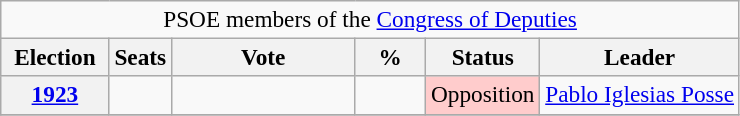<table class="wikitable" style="font-size:97%;">
<tr>
<td colspan="6" align="center">PSOE members of the <a href='#'>Congress of Deputies</a></td>
</tr>
<tr>
<th width="65">Election</th>
<th>Seats</th>
<th width="115">Vote</th>
<th width="40">%</th>
<th>Status</th>
<th>Leader</th>
</tr>
<tr>
<th><a href='#'>1923</a></th>
<td></td>
<td></td>
<td></td>
<td style="background-color:#fcc;">Opposition</td>
<td><a href='#'>Pablo Iglesias Posse</a></td>
</tr>
<tr>
</tr>
</table>
